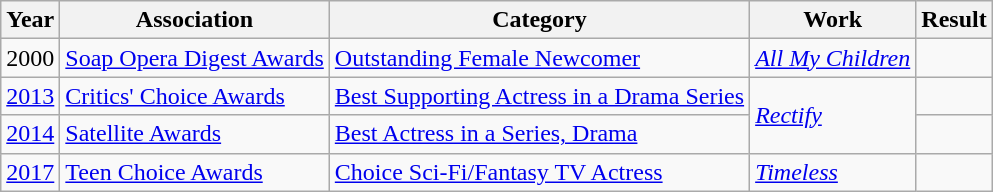<table class="wikitable sortable">
<tr>
<th>Year</th>
<th>Association</th>
<th>Category</th>
<th>Work</th>
<th>Result</th>
</tr>
<tr>
<td align="center">2000</td>
<td><a href='#'>Soap Opera Digest Awards</a></td>
<td><a href='#'>Outstanding Female Newcomer</a></td>
<td><em><a href='#'>All My Children</a></em></td>
<td></td>
</tr>
<tr>
<td align="center"><a href='#'>2013</a></td>
<td><a href='#'>Critics' Choice Awards</a></td>
<td><a href='#'>Best Supporting Actress in a Drama Series</a></td>
<td rowspan="2"><em><a href='#'>Rectify</a></em></td>
<td></td>
</tr>
<tr>
<td align="center"><a href='#'>2014</a></td>
<td><a href='#'>Satellite Awards</a></td>
<td><a href='#'>Best Actress in a Series, Drama</a></td>
<td></td>
</tr>
<tr>
<td align="center"><a href='#'>2017</a></td>
<td><a href='#'>Teen Choice Awards</a></td>
<td><a href='#'>Choice Sci-Fi/Fantasy TV Actress</a></td>
<td><em><a href='#'>Timeless</a></em></td>
<td></td>
</tr>
</table>
